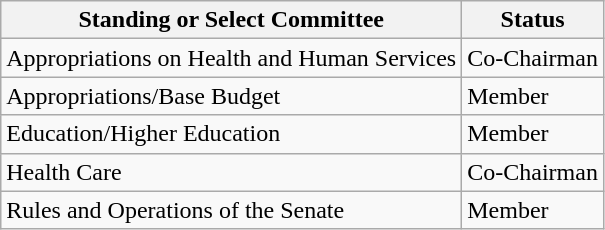<table class="wikitable">
<tr>
<th>Standing or Select Committee</th>
<th>Status</th>
</tr>
<tr>
<td>Appropriations on Health and Human Services</td>
<td>Co-Chairman</td>
</tr>
<tr>
<td>Appropriations/Base Budget</td>
<td>Member</td>
</tr>
<tr>
<td>Education/Higher Education</td>
<td>Member</td>
</tr>
<tr>
<td>Health Care</td>
<td>Co-Chairman</td>
</tr>
<tr>
<td>Rules and Operations of the Senate</td>
<td>Member</td>
</tr>
</table>
